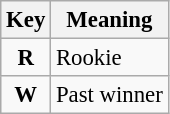<table class="wikitable" style="font-size: 95%;">
<tr>
<th>Key</th>
<th>Meaning</th>
</tr>
<tr>
<td align="center"><strong><span>R</span></strong></td>
<td>Rookie</td>
</tr>
<tr>
<td align="center"><strong><span>W</span></strong></td>
<td>Past winner</td>
</tr>
</table>
